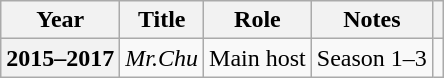<table class="wikitable plainrowheaders">
<tr>
<th scope="col">Year</th>
<th scope="col">Title</th>
<th scope="col">Role</th>
<th scope="col">Notes</th>
<th scope="col" class="unsortable"></th>
</tr>
<tr>
<th scope="row">2015–2017</th>
<td><em>Mr.Chu</em></td>
<td>Main host</td>
<td>Season 1–3</td>
<td style="text-align:center"></td>
</tr>
</table>
